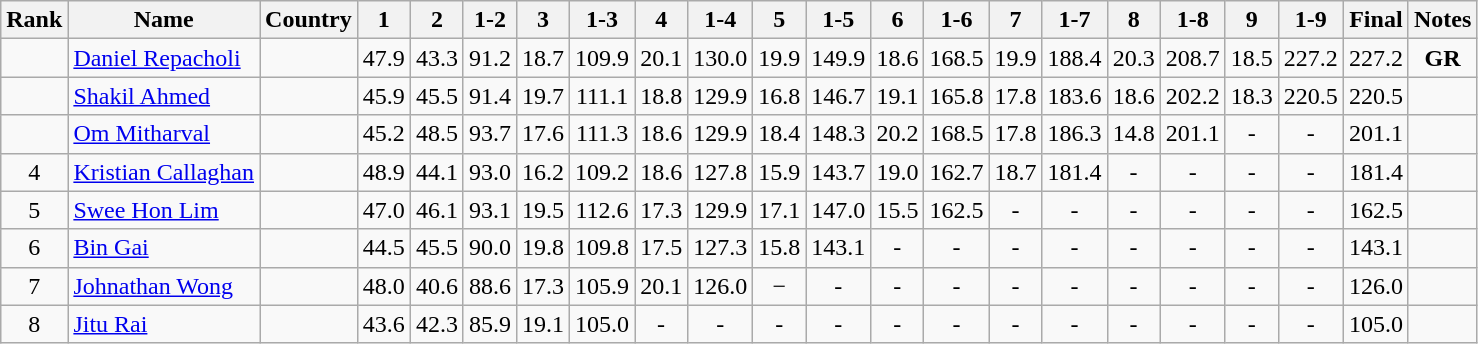<table class="wikitable sortable" style="text-align:center;">
<tr>
<th>Rank</th>
<th>Name</th>
<th>Country</th>
<th>1</th>
<th>2</th>
<th>1-2</th>
<th>3</th>
<th>1-3</th>
<th>4</th>
<th>1-4</th>
<th>5</th>
<th>1-5</th>
<th>6</th>
<th>1-6</th>
<th>7</th>
<th>1-7</th>
<th>8</th>
<th>1-8</th>
<th>9</th>
<th>1-9</th>
<th>Final</th>
<th>Notes</th>
</tr>
<tr>
<td></td>
<td align=left><a href='#'>Daniel Repacholi</a></td>
<td align=left></td>
<td>47.9</td>
<td>43.3</td>
<td>91.2</td>
<td>18.7</td>
<td>109.9</td>
<td>20.1</td>
<td>130.0</td>
<td>19.9</td>
<td>149.9</td>
<td>18.6</td>
<td>168.5</td>
<td>19.9</td>
<td>188.4</td>
<td>20.3</td>
<td>208.7</td>
<td>18.5</td>
<td>227.2</td>
<td>227.2</td>
<td><strong>GR</strong></td>
</tr>
<tr>
<td></td>
<td align=left><a href='#'>Shakil Ahmed</a></td>
<td align=left></td>
<td>45.9</td>
<td>45.5</td>
<td>91.4</td>
<td>19.7</td>
<td>111.1</td>
<td>18.8</td>
<td>129.9</td>
<td>16.8</td>
<td>146.7</td>
<td>19.1</td>
<td>165.8</td>
<td>17.8</td>
<td>183.6</td>
<td>18.6</td>
<td>202.2</td>
<td>18.3</td>
<td>220.5</td>
<td>220.5</td>
<td></td>
</tr>
<tr>
<td></td>
<td align=left><a href='#'>Om Mitharval</a></td>
<td align=left></td>
<td>45.2</td>
<td>48.5</td>
<td>93.7</td>
<td>17.6</td>
<td>111.3</td>
<td>18.6</td>
<td>129.9</td>
<td>18.4</td>
<td>148.3</td>
<td>20.2</td>
<td>168.5</td>
<td>17.8</td>
<td>186.3</td>
<td>14.8</td>
<td>201.1</td>
<td>-</td>
<td>-</td>
<td>201.1</td>
<td></td>
</tr>
<tr>
<td>4</td>
<td align=left><a href='#'>Kristian Callaghan</a></td>
<td align=left></td>
<td>48.9</td>
<td>44.1</td>
<td>93.0</td>
<td>16.2</td>
<td>109.2</td>
<td>18.6</td>
<td>127.8</td>
<td>15.9</td>
<td>143.7</td>
<td>19.0</td>
<td>162.7</td>
<td>18.7</td>
<td>181.4</td>
<td>-</td>
<td>-</td>
<td>-</td>
<td>-</td>
<td>181.4</td>
<td></td>
</tr>
<tr>
<td>5</td>
<td align=left><a href='#'>Swee Hon Lim</a></td>
<td align=left></td>
<td>47.0</td>
<td>46.1</td>
<td>93.1</td>
<td>19.5</td>
<td>112.6</td>
<td>17.3</td>
<td>129.9</td>
<td>17.1</td>
<td>147.0</td>
<td>15.5</td>
<td>162.5</td>
<td>-</td>
<td>-</td>
<td>-</td>
<td>-</td>
<td>-</td>
<td>-</td>
<td>162.5</td>
<td></td>
</tr>
<tr>
<td>6</td>
<td align=left><a href='#'>Bin Gai</a></td>
<td align=left></td>
<td>44.5</td>
<td>45.5</td>
<td>90.0</td>
<td>19.8</td>
<td>109.8</td>
<td>17.5</td>
<td>127.3</td>
<td>15.8</td>
<td>143.1</td>
<td>-</td>
<td>-</td>
<td>-</td>
<td>-</td>
<td>-</td>
<td>-</td>
<td>-</td>
<td>-</td>
<td>143.1</td>
<td></td>
</tr>
<tr>
<td>7</td>
<td align=left><a href='#'>Johnathan Wong</a></td>
<td align=left></td>
<td>48.0</td>
<td>40.6</td>
<td>88.6</td>
<td>17.3</td>
<td>105.9</td>
<td>20.1</td>
<td>126.0</td>
<td>−</td>
<td>-</td>
<td>-</td>
<td>-</td>
<td>-</td>
<td>-</td>
<td>-</td>
<td>-</td>
<td>-</td>
<td>-</td>
<td>126.0</td>
<td></td>
</tr>
<tr>
<td>8</td>
<td align=left><a href='#'>Jitu Rai</a></td>
<td align=left></td>
<td>43.6</td>
<td>42.3</td>
<td>85.9</td>
<td>19.1</td>
<td>105.0</td>
<td>-</td>
<td>-</td>
<td>-</td>
<td>-</td>
<td>-</td>
<td>-</td>
<td>-</td>
<td>-</td>
<td>-</td>
<td>-</td>
<td>-</td>
<td>-</td>
<td>105.0</td>
<td></td>
</tr>
</table>
